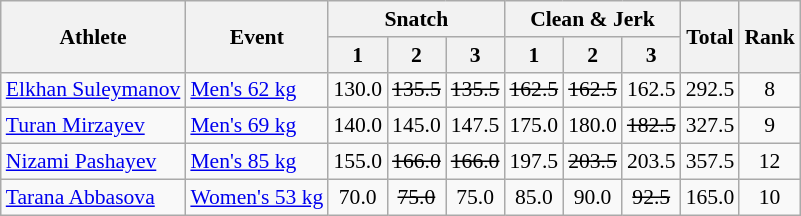<table class=wikitable style=font-size:90%;text-align:center>
<tr>
<th rowspan="2">Athlete</th>
<th rowspan="2">Event</th>
<th colspan="3">Snatch</th>
<th colspan="3">Clean & Jerk</th>
<th rowspan="2">Total</th>
<th rowspan="2">Rank</th>
</tr>
<tr>
<th>1</th>
<th>2</th>
<th>3</th>
<th>1</th>
<th>2</th>
<th>3</th>
</tr>
<tr>
<td align=left><a href='#'>Elkhan Suleymanov</a></td>
<td align=left><a href='#'>Men's 62 kg</a></td>
<td>130.0</td>
<td><s>135.5</s></td>
<td><s>135.5</s></td>
<td><s>162.5</s></td>
<td><s>162.5</s></td>
<td>162.5</td>
<td>292.5</td>
<td>8</td>
</tr>
<tr>
<td align=left><a href='#'>Turan Mirzayev</a></td>
<td align=left><a href='#'>Men's 69 kg</a></td>
<td>140.0</td>
<td>145.0</td>
<td>147.5</td>
<td>175.0</td>
<td>180.0</td>
<td><s>182.5</s></td>
<td>327.5</td>
<td>9</td>
</tr>
<tr>
<td align=left><a href='#'>Nizami Pashayev</a></td>
<td align=left><a href='#'>Men's 85 kg</a></td>
<td>155.0</td>
<td><s>166.0</s></td>
<td><s>166.0</s></td>
<td>197.5</td>
<td><s>203.5</s></td>
<td>203.5</td>
<td>357.5</td>
<td>12</td>
</tr>
<tr>
<td align=left><a href='#'>Tarana Abbasova</a></td>
<td align=left><a href='#'>Women's 53 kg</a></td>
<td>70.0</td>
<td><s>75.0</s></td>
<td>75.0</td>
<td>85.0</td>
<td>90.0</td>
<td><s>92.5</s></td>
<td>165.0</td>
<td>10</td>
</tr>
</table>
